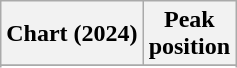<table class="wikitable sortable plainrowheaders" style="text-align:center">
<tr>
<th scope="col">Chart (2024)</th>
<th scope="col">Peak<br>position</th>
</tr>
<tr>
</tr>
<tr>
</tr>
</table>
